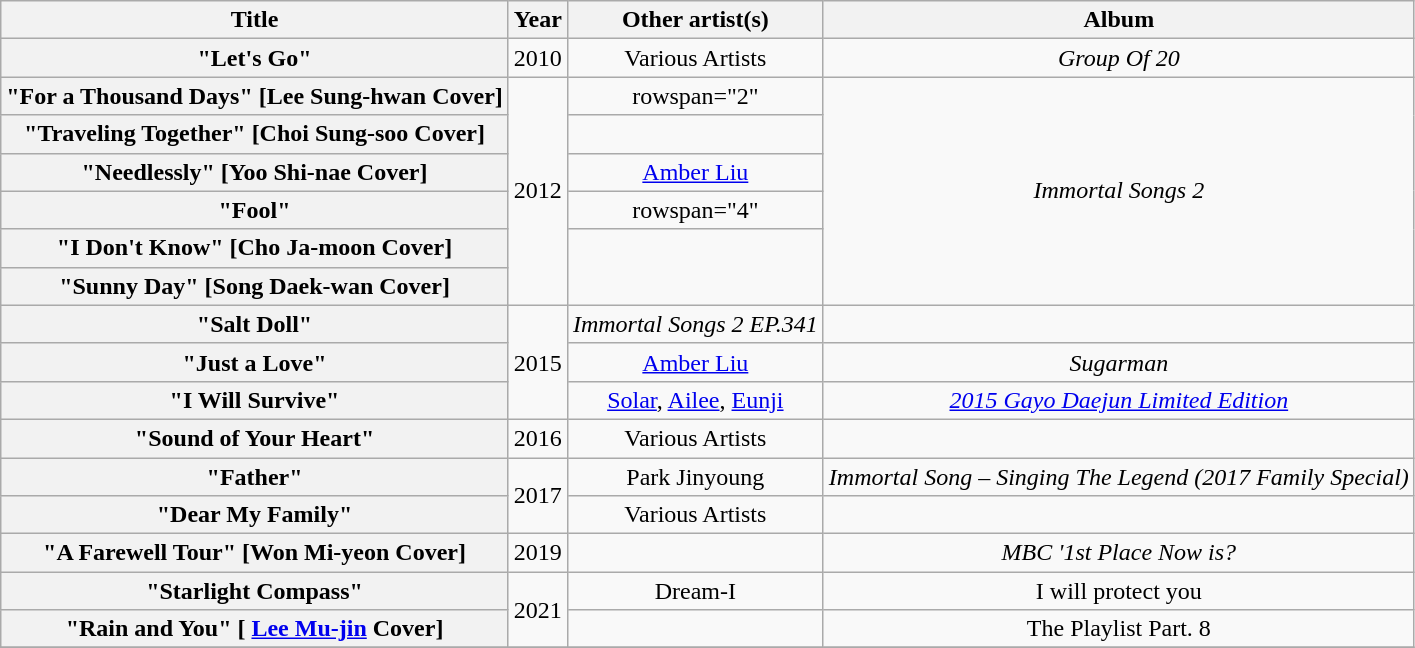<table class="wikitable plainrowheaders" style="text-align:center; table-layout:fixed; margin-right:0">
<tr>
<th>Title</th>
<th>Year</th>
<th>Other artist(s)</th>
<th>Album</th>
</tr>
<tr>
<th scope=row>"Let's Go"</th>
<td>2010</td>
<td>Various Artists</td>
<td><em>Group Of 20</em></td>
</tr>
<tr>
<th scope=row>"For a Thousand Days"  [Lee Sung-hwan Cover]</th>
<td rowspan="6">2012</td>
<td>rowspan="2" </td>
<td rowspan="6"><em>Immortal Songs 2</em></td>
</tr>
<tr>
<th scope=row>"Traveling Together"  [Choi Sung-soo Cover]</th>
</tr>
<tr>
<th scope=row>"Needlessly"  [Yoo Shi-nae Cover]</th>
<td><a href='#'>Amber Liu</a></td>
</tr>
<tr>
<th scope=row>"Fool" </th>
<td>rowspan="4" </td>
</tr>
<tr>
<th scope=row>"I Don't Know"  [Cho Ja-moon Cover]</th>
</tr>
<tr>
<th scope=row>"Sunny Day"  [Song Daek-wan Cover]</th>
</tr>
<tr>
<th scope=row>"Salt Doll" </th>
<td rowspan="3">2015</td>
<td><em>Immortal Songs 2 EP.341</em></td>
</tr>
<tr>
<th scope=row>"Just a Love" </th>
<td><a href='#'>Amber Liu</a></td>
<td><em>Sugarman</em></td>
</tr>
<tr>
<th scope=row>"I Will Survive"</th>
<td><a href='#'>Solar</a>, <a href='#'>Ailee</a>, <a href='#'>Eunji</a></td>
<td><em><a href='#'>2015 Gayo Daejun Limited Edition</a></em></td>
</tr>
<tr>
<th scope=row>"Sound of Your Heart" </th>
<td>2016</td>
<td>Various Artists</td>
<td></td>
</tr>
<tr>
<th scope=row>"Father" </th>
<td rowspan="2">2017</td>
<td>Park Jinyoung</td>
<td><em>Immortal Song – Singing The Legend (2017 Family Special)</em></td>
</tr>
<tr>
<th scope=row>"Dear My Family"<br></th>
<td>Various Artists</td>
<td></td>
</tr>
<tr>
<th scope=row>"A Farewell Tour"  [Won Mi-yeon Cover]</th>
<td>2019</td>
<td></td>
<td><em>MBC '1st Place Now is?<strong></td>
</tr>
<tr>
<th scope=row>"Starlight Compass" </th>
<td rowspan="2">2021</td>
<td>Dream-I</td>
<td></em>I will protect you<em></td>
</tr>
<tr>
<th scope=row>"Rain and You"  [ <a href='#'>Lee Mu-jin</a> Cover]</th>
<td></td>
<td></em>The Playlist Part. 8<em></td>
</tr>
<tr>
</tr>
</table>
